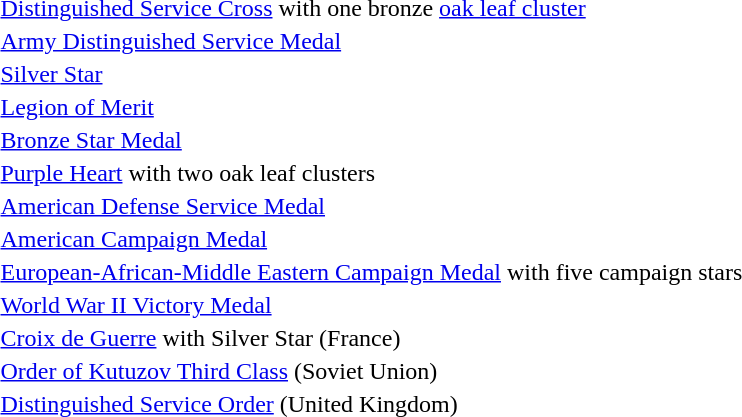<table>
<tr>
<td></td>
<td><a href='#'>Distinguished Service Cross</a> with one bronze <a href='#'>oak leaf cluster</a></td>
</tr>
<tr>
<td></td>
<td><a href='#'>Army Distinguished Service Medal</a></td>
</tr>
<tr>
<td></td>
<td><a href='#'>Silver Star</a></td>
</tr>
<tr>
<td></td>
<td><a href='#'>Legion of Merit</a></td>
</tr>
<tr>
<td></td>
<td><a href='#'>Bronze Star Medal</a></td>
</tr>
<tr>
<td></td>
<td><a href='#'>Purple Heart</a> with two oak leaf clusters</td>
</tr>
<tr>
<td></td>
<td><a href='#'>American Defense Service Medal</a></td>
</tr>
<tr>
<td></td>
<td><a href='#'>American Campaign Medal</a></td>
</tr>
<tr>
<td></td>
<td><a href='#'>European-African-Middle Eastern Campaign Medal</a> with five campaign stars</td>
</tr>
<tr>
<td></td>
<td><a href='#'>World War II Victory Medal</a></td>
</tr>
<tr>
<td></td>
<td><a href='#'>Croix de Guerre</a> with Silver Star (France)</td>
</tr>
<tr>
<td></td>
<td><a href='#'>Order of Kutuzov Third Class</a> (Soviet Union)</td>
</tr>
<tr>
<td></td>
<td><a href='#'>Distinguished Service Order</a> (United Kingdom)</td>
</tr>
</table>
